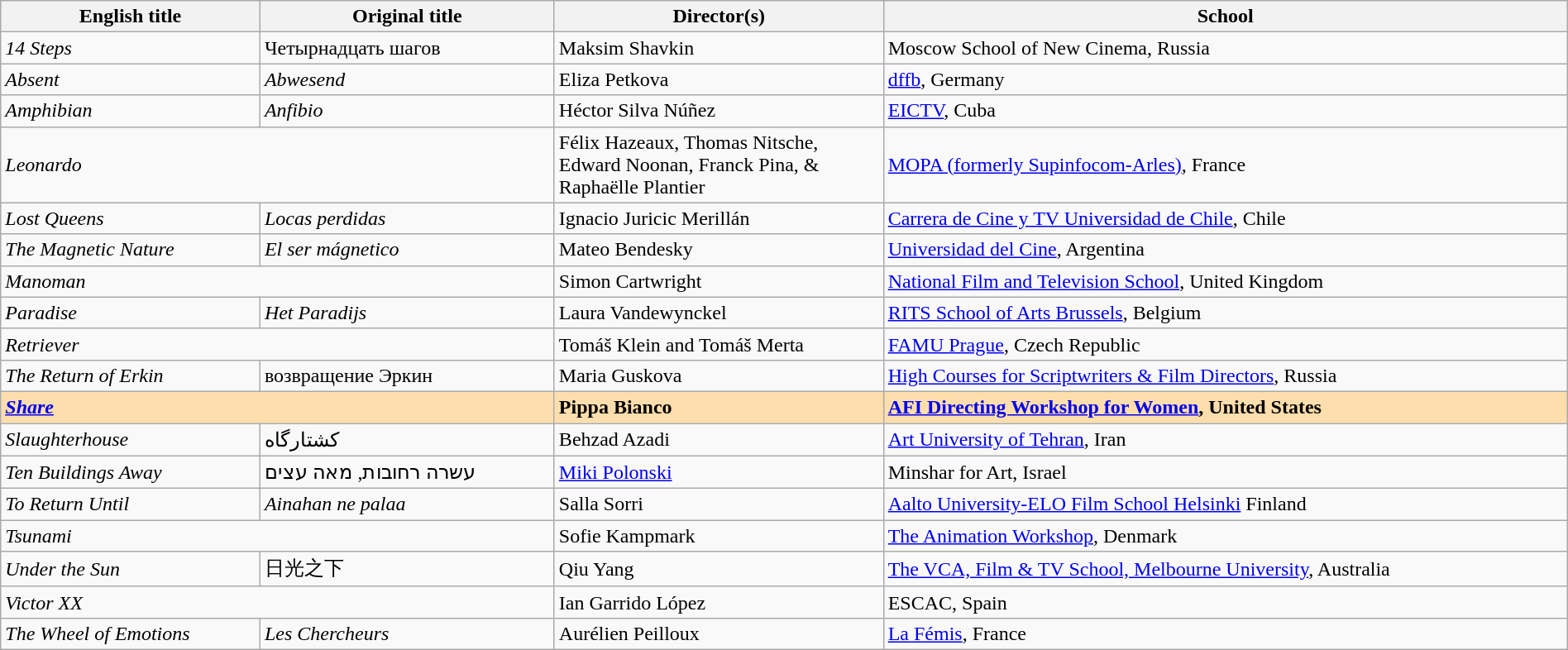<table class="wikitable" style="width:100%;" cellpadding="5">
<tr>
<th scope="col">English title</th>
<th scope="col">Original title</th>
<th scope="col" width="21%">Director(s)</th>
<th scope="col">School</th>
</tr>
<tr>
<td><em>14 Steps</em></td>
<td data-sort-value="Chetyrnadtsat">Четырнадцать шагов</td>
<td data-sort-value="Shavkin">Maksim Shavkin</td>
<td>Moscow School of New Cinema, Russia</td>
</tr>
<tr>
<td><em>Absent</em></td>
<td><em>Abwesend</em></td>
<td data-sort-value="Petkova">Eliza Petkova</td>
<td><a href='#'>dffb</a>, Germany</td>
</tr>
<tr>
<td><em>Amphibian</em></td>
<td><em>Anfibio</em></td>
<td data-sort-value="Nunez">Héctor Silva Núñez</td>
<td><a href='#'>EICTV</a>, Cuba</td>
</tr>
<tr>
<td colspan=2><em>Leonardo</em></td>
<td data-sort-value="Hazeaux">Félix Hazeaux, Thomas Nitsche, Edward Noonan, Franck Pina, & Raphaëlle Plantier</td>
<td><a href='#'>MOPA (formerly Supinfocom-Arles)</a>, France</td>
</tr>
<tr>
<td><em>Lost Queens</em></td>
<td><em>Locas perdidas</em></td>
<td data-sort-value="Merillán">Ignacio Juricic Merillán</td>
<td><a href='#'>Carrera de Cine y TV Universidad de Chile</a>, Chile</td>
</tr>
<tr>
<td data-sort-value="Magnetic"><em>The Magnetic Nature</em></td>
<td data-sort-value="ser"><em>El ser mágnetico</em></td>
<td data-sort-value="Bendesky">Mateo Bendesky</td>
<td><a href='#'>Universidad del Cine</a>, Argentina</td>
</tr>
<tr>
<td colspan=2><em>Manoman</em></td>
<td data-sort-value="Cartwright">Simon Cartwright</td>
<td><a href='#'>National Film and Television School</a>, United Kingdom</td>
</tr>
<tr>
<td><em>Paradise</em></td>
<td data-sort-value="Paradijs"><em>Het Paradijs</em></td>
<td data-sort-value="Vandewynckel">Laura Vandewynckel</td>
<td><a href='#'>RITS School of Arts Brussels</a>, Belgium</td>
</tr>
<tr>
<td colspan=2><em>Retriever</em></td>
<td data-sort-value="Klein">Tomáš Klein and Tomáš Merta</td>
<td><a href='#'>FAMU Prague</a>, Czech Republic</td>
</tr>
<tr>
<td data-sort-value="Return"><em>The Return of Erkin</em></td>
<td data-sort-value="Vozvrashenie">возвращение Эркин</td>
<td data-sort-value="Guskova">Maria Guskova</td>
<td><a href='#'>High Courses for Scriptwriters & Film Directors</a>, Russia</td>
</tr>
<tr style="background:#FFDEAD;">
<td colspan=2><em><a href='#'><strong>Share</strong></a></em></td>
<td data-sort-value="Bianco"><strong>Pippa Bianco</strong></td>
<td><strong><a href='#'>AFI Directing Workshop for Women</a>, United States</strong></td>
</tr>
<tr>
<td><em>Slaughterhouse</em></td>
<td data-sort-value="Koshtargah">کشتارگاه</td>
<td data-sort-value="Azadi">Behzad Azadi</td>
<td><a href='#'>Art University of Tehran</a>, Iran</td>
</tr>
<tr>
<td><em>Ten Buildings Away</em></td>
<td data-sort-value="Ten">עשרה רחובות, מאה עצים</td>
<td data-sort-value="Polonski"><a href='#'>Miki Polonski</a></td>
<td>Minshar for Art, Israel</td>
</tr>
<tr>
<td><em>To Return Until</em></td>
<td><em>Ainahan ne palaa</em></td>
<td data-sort-value="Sorri">Salla Sorri</td>
<td><a href='#'>Aalto University-ELO Film School Helsinki</a> Finland</td>
</tr>
<tr>
<td colspan=2><em>Tsunami</em></td>
<td data-sort-value="Kampmark">Sofie Kampmark</td>
<td><a href='#'>The Animation Workshop</a>, Denmark</td>
</tr>
<tr>
<td><em>Under the Sun</em></td>
<td data-sort-value="Ri guang">日光之下</td>
<td data-sort-value="Yang">Qiu Yang</td>
<td><a href='#'>The VCA, Film & TV School, Melbourne University</a>, Australia</td>
</tr>
<tr>
<td colspan=2><em>Victor XX</em></td>
<td data-sort-value="Lopez">Ian Garrido López</td>
<td>ESCAC, Spain</td>
</tr>
<tr>
<td data-sort-value="Wheel"><em>The Wheel of Emotions</em></td>
<td data-sort-value="Chercheurs"><em>Les Chercheurs</em></td>
<td data-sort-value="Peilloux">Aurélien Peilloux</td>
<td><a href='#'>La Fémis</a>, France</td>
</tr>
</table>
